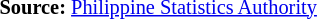<table style="font-size:85%;" '|>
<tr>
<td><br><p>
<strong>Source:</strong> <a href='#'>Philippine Statistics Authority</a>
</p></td>
</tr>
</table>
